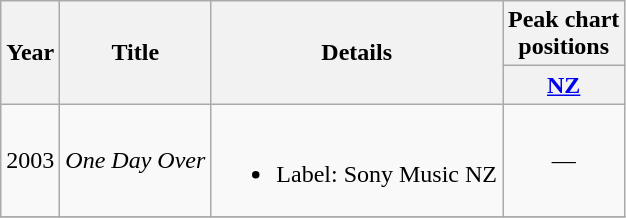<table class="wikitable plainrowheaders">
<tr>
<th rowspan="2">Year</th>
<th rowspan="2">Title</th>
<th rowspan="2">Details</th>
<th>Peak chart<br>positions</th>
</tr>
<tr>
<th><a href='#'>NZ</a></th>
</tr>
<tr>
<td>2003</td>
<td><em>One Day Over</em></td>
<td><br><ul><li>Label: Sony Music NZ</li></ul></td>
<td align="center">—</td>
</tr>
<tr>
</tr>
</table>
